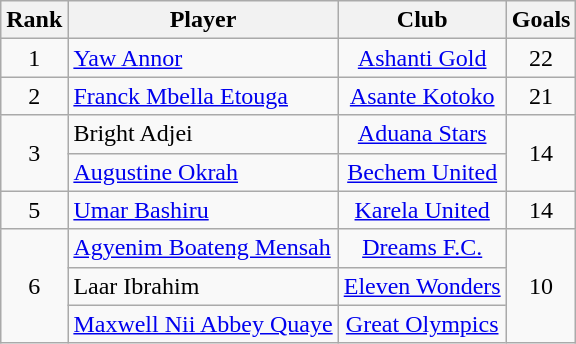<table class="wikitable" style="text-align:center">
<tr>
<th>Rank</th>
<th>Player</th>
<th>Club</th>
<th>Goals</th>
</tr>
<tr>
<td>1</td>
<td align="left"> <a href='#'>Yaw Annor</a></td>
<td><a href='#'>Ashanti Gold</a></td>
<td>22</td>
</tr>
<tr>
<td>2</td>
<td align="left"> <a href='#'>Franck Mbella Etouga</a></td>
<td><a href='#'>Asante Kotoko</a></td>
<td>21</td>
</tr>
<tr>
<td rowspan=2>3</td>
<td align="left"> Bright Adjei</td>
<td><a href='#'>Aduana Stars</a></td>
<td rowspan=2>14</td>
</tr>
<tr>
<td align="left"> <a href='#'>Augustine Okrah</a></td>
<td><a href='#'>Bechem United</a></td>
</tr>
<tr>
<td>5</td>
<td align="left"> <a href='#'>Umar Bashiru</a></td>
<td><a href='#'>Karela United</a></td>
<td>14</td>
</tr>
<tr>
<td rowspan=3>6</td>
<td align="left"> <a href='#'>Agyenim Boateng Mensah</a></td>
<td><a href='#'>Dreams F.C.</a></td>
<td rowspan=3>10</td>
</tr>
<tr>
<td align="left"> Laar Ibrahim</td>
<td><a href='#'>Eleven Wonders</a></td>
</tr>
<tr>
<td> <a href='#'>Maxwell Nii Abbey Quaye</a></td>
<td><a href='#'>Great Olympics</a></td>
</tr>
</table>
